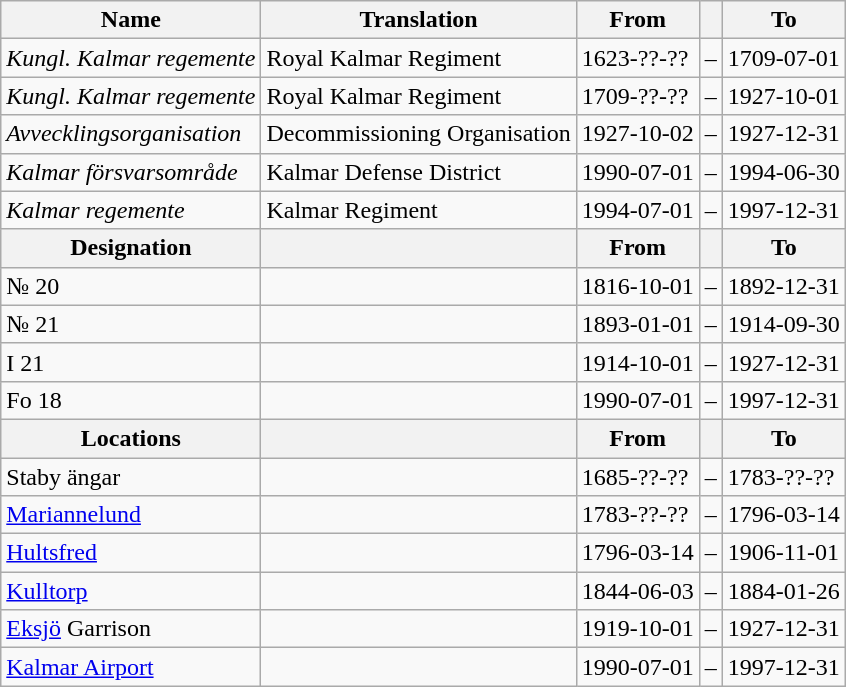<table class="wikitable">
<tr>
<th style="font-weight:bold;">Name</th>
<th style="font-weight:bold;">Translation</th>
<th style="text-align: center; font-weight:bold;">From</th>
<th></th>
<th style="text-align: center; font-weight:bold;">To</th>
</tr>
<tr>
<td style="font-style:italic;">Kungl. Kalmar regemente</td>
<td>Royal Kalmar Regiment</td>
<td>1623-??-??</td>
<td>–</td>
<td>1709-07-01</td>
</tr>
<tr>
<td style="font-style:italic;">Kungl. Kalmar regemente</td>
<td>Royal Kalmar Regiment</td>
<td>1709-??-??</td>
<td>–</td>
<td>1927-10-01</td>
</tr>
<tr>
<td style="font-style:italic;">Avvecklingsorganisation</td>
<td>Decommissioning Organisation</td>
<td>1927-10-02</td>
<td>–</td>
<td>1927-12-31</td>
</tr>
<tr>
<td style="font-style:italic;">Kalmar försvarsområde</td>
<td>Kalmar Defense District</td>
<td>1990-07-01</td>
<td>–</td>
<td>1994-06-30</td>
</tr>
<tr>
<td style="font-style:italic;">Kalmar regemente</td>
<td>Kalmar Regiment</td>
<td>1994-07-01</td>
<td>–</td>
<td>1997-12-31</td>
</tr>
<tr>
<th style="font-weight:bold;">Designation</th>
<th style="font-weight:bold;"></th>
<th style="text-align: center; font-weight:bold;">From</th>
<th></th>
<th style="text-align: center; font-weight:bold;">To</th>
</tr>
<tr>
<td>№ 20</td>
<td></td>
<td style="text-align: center;">1816-10-01</td>
<td style="text-align: center;">–</td>
<td style="text-align: center;">1892-12-31</td>
</tr>
<tr>
<td>№ 21</td>
<td></td>
<td style="text-align: center;">1893-01-01</td>
<td style="text-align: center;">–</td>
<td style="text-align: center;">1914-09-30</td>
</tr>
<tr>
<td>I 21</td>
<td></td>
<td style="text-align: center;">1914-10-01</td>
<td style="text-align: center;">–</td>
<td style="text-align: center;">1927-12-31</td>
</tr>
<tr>
<td>Fo 18</td>
<td></td>
<td style="text-align: center;">1990-07-01</td>
<td style="text-align: center;">–</td>
<td style="text-align: center;">1997-12-31</td>
</tr>
<tr>
<th style="font-weight:bold;">Locations</th>
<th style="font-weight:bold;"></th>
<th style="text-align: center; font-weight:bold;">From</th>
<th></th>
<th style="text-align: center; font-weight:bold;">To</th>
</tr>
<tr>
<td>Staby ängar</td>
<td></td>
<td>1685-??-??</td>
<td>–</td>
<td>1783-??-??</td>
</tr>
<tr>
<td><a href='#'>Mariannelund</a></td>
<td></td>
<td>1783-??-??</td>
<td>–</td>
<td>1796-03-14</td>
</tr>
<tr>
<td><a href='#'>Hultsfred</a></td>
<td></td>
<td>1796-03-14</td>
<td>–</td>
<td>1906-11-01</td>
</tr>
<tr>
<td><a href='#'>Kulltorp</a></td>
<td></td>
<td>1844-06-03</td>
<td>–</td>
<td>1884-01-26</td>
</tr>
<tr>
<td><a href='#'>Eksjö</a> Garrison</td>
<td></td>
<td>1919-10-01</td>
<td>–</td>
<td>1927-12-31</td>
</tr>
<tr>
<td><a href='#'>Kalmar Airport</a></td>
<td></td>
<td>1990-07-01</td>
<td>–</td>
<td>1997-12-31</td>
</tr>
</table>
